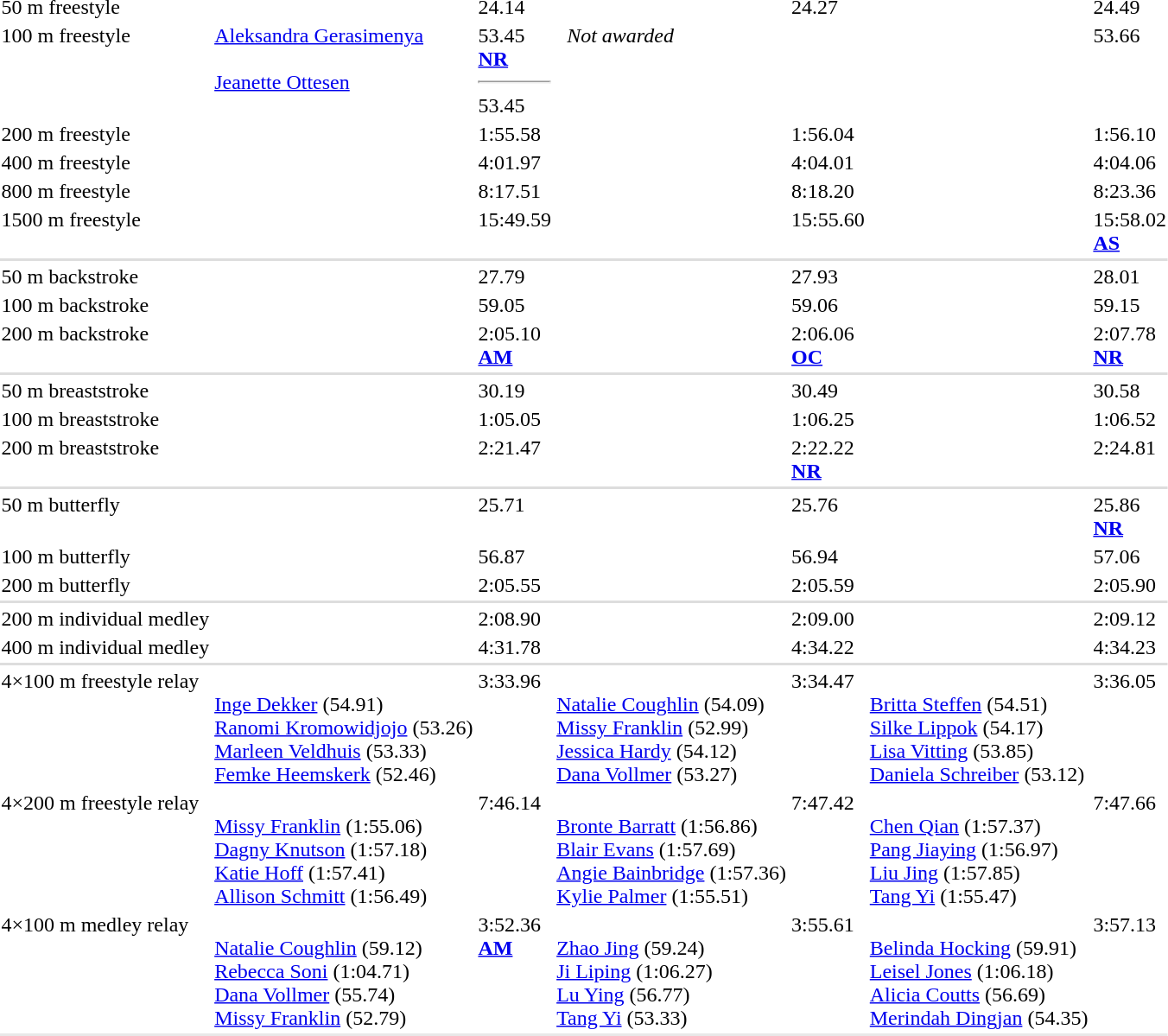<table>
<tr valign="top">
<td>50 m freestyle<br><div></div></td>
<td></td>
<td>24.14</td>
<td></td>
<td>24.27</td>
<td></td>
<td>24.49</td>
</tr>
<tr valign="top">
<td>100 m freestyle<br><div></div></td>
<td><a href='#'>Aleksandra Gerasimenya</a><br><br><a href='#'>Jeanette Ottesen</a><br></td>
<td>53.45<br><strong><a href='#'>NR</a></strong><hr>53.45</td>
<td colspan=2>  <em>Not awarded</em>  </td>
<td></td>
<td>53.66</td>
</tr>
<tr valign="top">
<td>200 m freestyle<br><div></div></td>
<td></td>
<td>1:55.58</td>
<td></td>
<td>1:56.04</td>
<td></td>
<td>1:56.10</td>
</tr>
<tr valign="top">
<td>400 m freestyle<br><div></div></td>
<td></td>
<td>4:01.97</td>
<td></td>
<td>4:04.01</td>
<td></td>
<td>4:04.06</td>
</tr>
<tr valign="top">
<td>800 m freestyle<br><div></div></td>
<td></td>
<td>8:17.51</td>
<td></td>
<td>8:18.20</td>
<td></td>
<td>8:23.36</td>
</tr>
<tr valign="top">
<td>1500 m freestyle<br><div></div></td>
<td></td>
<td>15:49.59</td>
<td></td>
<td>15:55.60</td>
<td></td>
<td>15:58.02<br><strong><a href='#'>AS</a></strong></td>
</tr>
<tr bgcolor=#DDDDDD>
<td colspan=7></td>
</tr>
<tr valign="top">
<td>50 m backstroke<br><div></div></td>
<td></td>
<td>27.79</td>
<td></td>
<td>27.93</td>
<td></td>
<td>28.01</td>
</tr>
<tr valign="top">
<td>100 m backstroke<br><div></div></td>
<td></td>
<td>59.05</td>
<td></td>
<td>59.06</td>
<td></td>
<td>59.15</td>
</tr>
<tr valign="top">
<td>200 m backstroke<br><div></div></td>
<td></td>
<td>2:05.10<br><strong><a href='#'>AM</a></strong></td>
<td></td>
<td>2:06.06<br><strong><a href='#'>OC</a></strong></td>
<td></td>
<td>2:07.78<br><strong><a href='#'>NR</a></strong></td>
</tr>
<tr bgcolor=#DDDDDD>
<td colspan=7></td>
</tr>
<tr valign="top">
<td>50 m breaststroke<br><div></div></td>
<td></td>
<td>30.19</td>
<td></td>
<td>30.49</td>
<td></td>
<td>30.58</td>
</tr>
<tr valign="top">
<td>100 m breaststroke<br><div></div></td>
<td></td>
<td>1:05.05</td>
<td></td>
<td>1:06.25</td>
<td></td>
<td>1:06.52</td>
</tr>
<tr valign="top">
<td>200 m breaststroke<br><div></div></td>
<td></td>
<td>2:21.47</td>
<td></td>
<td>2:22.22<br><strong><a href='#'>NR</a></strong></td>
<td></td>
<td>2:24.81</td>
</tr>
<tr bgcolor=#DDDDDD>
<td colspan=7></td>
</tr>
<tr valign="top">
<td>50 m butterfly<br><div></div></td>
<td></td>
<td>25.71</td>
<td></td>
<td>25.76</td>
<td></td>
<td>25.86<br><strong><a href='#'>NR</a></strong></td>
</tr>
<tr valign="top">
<td>100 m butterfly<br><div></div></td>
<td></td>
<td>56.87</td>
<td></td>
<td>56.94</td>
<td></td>
<td>57.06</td>
</tr>
<tr valign="top">
<td>200 m butterfly<br><div></div></td>
<td></td>
<td>2:05.55</td>
<td></td>
<td>2:05.59</td>
<td></td>
<td>2:05.90</td>
</tr>
<tr bgcolor=#DDDDDD>
<td colspan=7></td>
</tr>
<tr valign="top">
<td>200 m individual medley<br><div></div></td>
<td></td>
<td>2:08.90</td>
<td></td>
<td>2:09.00</td>
<td></td>
<td>2:09.12</td>
</tr>
<tr valign="top">
<td>400 m individual medley<br><div></div></td>
<td></td>
<td>4:31.78</td>
<td></td>
<td>4:34.22</td>
<td></td>
<td>4:34.23</td>
</tr>
<tr bgcolor=#DDDDDD>
<td colspan=7></td>
</tr>
<tr valign="top">
<td>4×100 m freestyle relay<br><div></div></td>
<td><br><a href='#'>Inge Dekker</a> (54.91)<br><a href='#'>Ranomi Kromowidjojo</a> (53.26)<br><a href='#'>Marleen Veldhuis</a> (53.33)<br><a href='#'>Femke Heemskerk</a> (52.46)</td>
<td>3:33.96</td>
<td><br><a href='#'>Natalie Coughlin</a> (54.09)<br><a href='#'>Missy Franklin</a> (52.99)<br><a href='#'>Jessica Hardy</a> (54.12)<br><a href='#'>Dana Vollmer</a> (53.27)</td>
<td>3:34.47</td>
<td><br><a href='#'>Britta Steffen</a> (54.51)<br><a href='#'>Silke Lippok</a> (54.17)<br><a href='#'>Lisa Vitting</a> (53.85)<br><a href='#'>Daniela Schreiber</a> (53.12)</td>
<td>3:36.05</td>
</tr>
<tr valign="top">
<td>4×200 m freestyle relay<br><div></div></td>
<td><br><a href='#'>Missy Franklin</a> (1:55.06)<br><a href='#'>Dagny Knutson</a> (1:57.18)<br><a href='#'>Katie Hoff</a> (1:57.41)<br><a href='#'>Allison Schmitt</a> (1:56.49)</td>
<td>7:46.14</td>
<td><br><a href='#'>Bronte Barratt</a> (1:56.86)<br><a href='#'>Blair Evans</a> (1:57.69)<br><a href='#'>Angie Bainbridge</a> (1:57.36)<br><a href='#'>Kylie Palmer</a> (1:55.51)</td>
<td>7:47.42</td>
<td><br><a href='#'>Chen Qian</a> (1:57.37)<br><a href='#'>Pang Jiaying</a> (1:56.97)<br><a href='#'>Liu Jing</a> (1:57.85)<br><a href='#'>Tang Yi</a> (1:55.47)</td>
<td>7:47.66</td>
</tr>
<tr valign="top">
<td>4×100 m medley relay<br><div></div></td>
<td><br><a href='#'>Natalie Coughlin</a> (59.12) <br><a href='#'>Rebecca Soni</a> (1:04.71) <br><a href='#'>Dana Vollmer</a> (55.74) <br><a href='#'>Missy Franklin</a> (52.79)</td>
<td>3:52.36<br><strong><a href='#'>AM</a></strong></td>
<td><br><a href='#'>Zhao Jing</a> (59.24) <br><a href='#'>Ji Liping</a> (1:06.27) <br><a href='#'>Lu Ying</a> (56.77) <br><a href='#'>Tang Yi</a> (53.33)</td>
<td>3:55.61</td>
<td><br><a href='#'>Belinda Hocking</a> (59.91)<br><a href='#'>Leisel Jones</a> (1:06.18) <br><a href='#'>Alicia Coutts</a> (56.69) <br><a href='#'>Merindah Dingjan</a> (54.35)</td>
<td>3:57.13</td>
</tr>
<tr bgcolor= e8e8e8>
<td colspan=7></td>
</tr>
</table>
